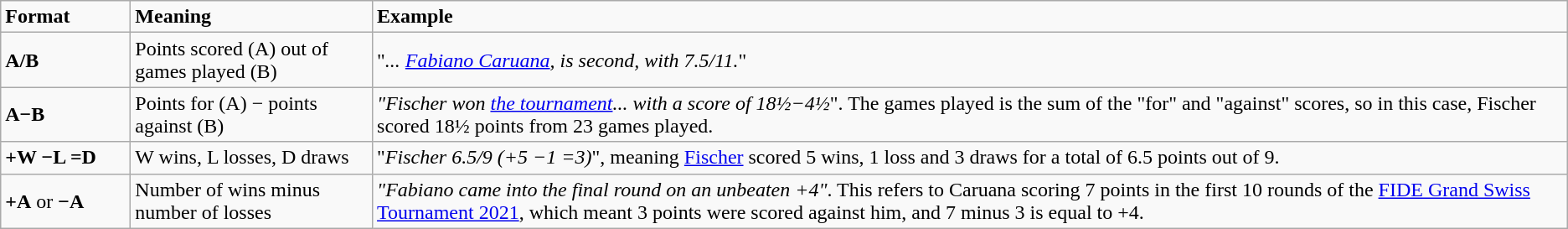<table class="wikitable" border="1">
<tr>
<td style=min-width:6em><strong>Format</strong></td>
<td><strong>Meaning</strong></td>
<td><strong>Example</strong></td>
</tr>
<tr>
<td><strong>A/B</strong></td>
<td>Points scored (A) out of games played (B)</td>
<td>"<em>... <a href='#'>Fabiano Caruana</a>, is second, with 7.5/11.</em>"</td>
</tr>
<tr>
<td><strong>A−B</strong></td>
<td>Points for (A) − points against (B)</td>
<td><em>"Fischer won <a href='#'>the tournament</a>... with a score of 18½−4½</em>". The games played is the sum of the "for" and "against" scores, so in this case, Fischer scored 18½ points from 23 games played.</td>
</tr>
<tr>
<td><strong>+W −L =D</strong></td>
<td>W wins, L losses, D draws</td>
<td>"<em>Fischer 6.5/9 (+5 −1 =3)</em>", meaning <a href='#'>Fischer</a> scored 5 wins, 1 loss and 3 draws for a total of 6.5 points out of 9.</td>
</tr>
<tr>
<td><strong>+A</strong> or <strong>−A</strong></td>
<td>Number of wins minus number of losses</td>
<td><em>"Fabiano came into the final round on an unbeaten +4"</em>. This refers to Caruana scoring 7 points in the first 10 rounds of the <a href='#'>FIDE Grand Swiss Tournament 2021</a>, which meant 3 points were scored against him, and 7 minus 3 is equal to +4.</td>
</tr>
</table>
